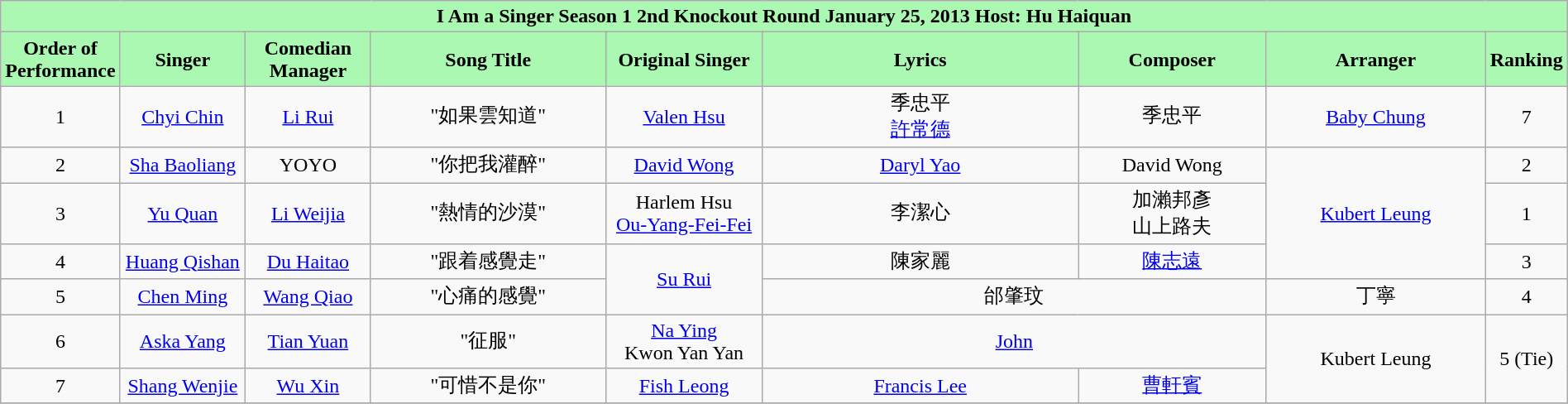<table class="wikitable sortable mw-collapsible" width="100%" style="text-align:center">
<tr align=center style="background:#ABF8B2">
<td colspan="9"><div><strong>I Am a Singer Season 1 2nd Knockout Round January 25, 2013 Host: Hu Haiquan</strong></div></td>
</tr>
<tr align=center style="background:#ABF8B2">
<td style="width:5%"><strong>Order of Performance</strong></td>
<td style="width:8%"><strong>Singer</strong></td>
<td style="width:8%"><strong>Comedian Manager</strong></td>
<td style="width:15%"><strong>Song Title</strong></td>
<td style="width:10%"><strong>Original Singer</strong></td>
<td style=width:10%"><strong>Lyrics</strong></td>
<td style="width:12%"><strong>Composer</strong></td>
<td style="width:14%"><strong>Arranger</strong></td>
<td style="width:5%"><strong>Ranking</strong></td>
</tr>
<tr>
<td>1</td>
<td><a href='#'>Chyi Chin</a></td>
<td><a href='#'>Li Rui</a></td>
<td>"如果雲知道"</td>
<td><a href='#'>Valen Hsu</a></td>
<td>季忠平<br><a href='#'>許常德</a></td>
<td>季忠平</td>
<td><a href='#'>Baby Chung</a></td>
<td>7</td>
</tr>
<tr>
<td>2</td>
<td><a href='#'>Sha Baoliang</a></td>
<td>YOYO</td>
<td>"你把我灌醉"</td>
<td><a href='#'>David Wong</a></td>
<td><a href='#'>Daryl Yao</a></td>
<td>David Wong</td>
<td rowspan="3"><a href='#'>Kubert Leung</a></td>
<td>2</td>
</tr>
<tr>
<td>3</td>
<td><a href='#'>Yu Quan</a></td>
<td><a href='#'>Li Weijia</a></td>
<td>"熱情的沙漠"</td>
<td>Harlem Hsu<br> <a href='#'>Ou-Yang-Fei-Fei</a> <br></td>
<td>李潔心</td>
<td>加瀨邦彥<br>山上路夫</td>
<td>1</td>
</tr>
<tr>
<td>4</td>
<td><a href='#'>Huang Qishan</a></td>
<td><a href='#'>Du Haitao</a></td>
<td>"跟着感覺走"</td>
<td rowspan=2><a href='#'>Su Rui</a></td>
<td>陳家麗</td>
<td><a href='#'>陳志遠</a></td>
<td>3</td>
</tr>
<tr>
<td>5</td>
<td><a href='#'>Chen Ming</a></td>
<td><a href='#'>Wang Qiao</a></td>
<td>"心痛的感覺"</td>
<td colspan="2">邰肇玟</td>
<td>丁寧</td>
<td>4</td>
</tr>
<tr>
<td>6</td>
<td><a href='#'>Aska Yang</a></td>
<td><a href='#'>Tian Yuan</a></td>
<td>"征服"</td>
<td><a href='#'>Na Ying</a><br>Kwon Yan Yan</td>
<td colspan="2"><a href='#'>John</a></td>
<td rowspan="2">Kubert Leung</td>
<td rowspan="2">5 (Tie)</td>
</tr>
<tr>
<td>7</td>
<td><a href='#'>Shang Wenjie</a></td>
<td><a href='#'>Wu Xin</a></td>
<td>"可惜不是你"</td>
<td><a href='#'>Fish Leong</a></td>
<td><a href='#'>Francis Lee</a></td>
<td><a href='#'>曹軒賓</a></td>
</tr>
<tr>
</tr>
</table>
